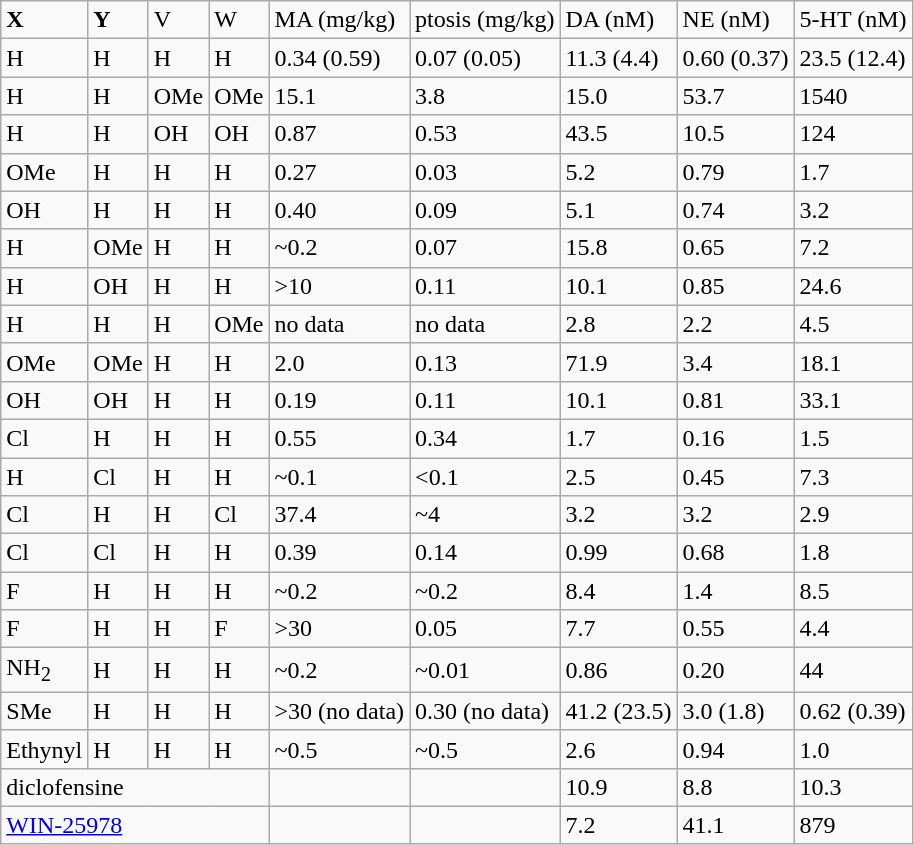<table class="wikitable">
<tr>
<td><strong>X</strong></td>
<td><strong>Y</strong></td>
<td>V</td>
<td>W</td>
<td>MA (mg/kg)</td>
<td>ptosis (mg/kg)</td>
<td>DA (nM)</td>
<td>NE (nM)</td>
<td>5-HT (nM)</td>
</tr>
<tr>
<td>H</td>
<td>H</td>
<td>H</td>
<td>H</td>
<td>0.34 (0.59)</td>
<td>0.07 (0.05)</td>
<td>11.3 (4.4)</td>
<td>0.60 (0.37)</td>
<td>23.5 (12.4)</td>
</tr>
<tr>
<td>H</td>
<td>H</td>
<td>OMe</td>
<td>OMe</td>
<td>15.1</td>
<td>3.8</td>
<td>15.0</td>
<td>53.7</td>
<td>1540</td>
</tr>
<tr>
<td>H</td>
<td>H</td>
<td>OH</td>
<td>OH</td>
<td>0.87</td>
<td>0.53</td>
<td>43.5</td>
<td>10.5</td>
<td>124</td>
</tr>
<tr>
<td>OMe</td>
<td>H</td>
<td>H</td>
<td>H</td>
<td>0.27</td>
<td>0.03</td>
<td>5.2</td>
<td>0.79</td>
<td>1.7</td>
</tr>
<tr>
<td>OH</td>
<td>H</td>
<td>H</td>
<td>H</td>
<td>0.40</td>
<td>0.09</td>
<td>5.1</td>
<td>0.74</td>
<td>3.2</td>
</tr>
<tr>
<td>H</td>
<td>OMe</td>
<td>H</td>
<td>H</td>
<td>~0.2</td>
<td>0.07</td>
<td>15.8</td>
<td>0.65</td>
<td>7.2</td>
</tr>
<tr>
<td>H</td>
<td>OH</td>
<td>H</td>
<td>H</td>
<td>>10</td>
<td>0.11</td>
<td>10.1</td>
<td>0.85</td>
<td>24.6</td>
</tr>
<tr>
<td>H</td>
<td>H</td>
<td>H</td>
<td>OMe</td>
<td>no data</td>
<td>no data</td>
<td>2.8</td>
<td>2.2</td>
<td>4.5</td>
</tr>
<tr>
<td>OMe</td>
<td>OMe</td>
<td>H</td>
<td>H</td>
<td>2.0</td>
<td>0.13</td>
<td>71.9</td>
<td>3.4</td>
<td>18.1</td>
</tr>
<tr>
<td>OH</td>
<td>OH</td>
<td>H</td>
<td>H</td>
<td>0.19</td>
<td>0.11</td>
<td>10.1</td>
<td>0.81</td>
<td>33.1</td>
</tr>
<tr>
<td>Cl</td>
<td>H</td>
<td>H</td>
<td>H</td>
<td>0.55</td>
<td>0.34</td>
<td>1.7</td>
<td>0.16</td>
<td>1.5</td>
</tr>
<tr>
<td>H</td>
<td>Cl</td>
<td>H</td>
<td>H</td>
<td>~0.1</td>
<td><0.1</td>
<td>2.5</td>
<td>0.45</td>
<td>7.3</td>
</tr>
<tr>
<td>Cl</td>
<td>H</td>
<td>H</td>
<td>Cl</td>
<td>37.4</td>
<td>~4</td>
<td>3.2</td>
<td>3.2</td>
<td>2.9</td>
</tr>
<tr>
<td>Cl</td>
<td>Cl</td>
<td>H</td>
<td>H</td>
<td>0.39</td>
<td>0.14</td>
<td>0.99</td>
<td>0.68</td>
<td>1.8</td>
</tr>
<tr>
<td>F</td>
<td>H</td>
<td>H</td>
<td>H</td>
<td>~0.2</td>
<td>~0.2</td>
<td>8.4</td>
<td>1.4</td>
<td>8.5</td>
</tr>
<tr>
<td>F</td>
<td>H</td>
<td>H</td>
<td>F</td>
<td>>30</td>
<td>0.05</td>
<td>7.7</td>
<td>0.55</td>
<td>4.4</td>
</tr>
<tr>
<td>NH<sub>2</sub></td>
<td>H</td>
<td>H</td>
<td>H</td>
<td>~0.2</td>
<td>~0.01</td>
<td>0.86</td>
<td>0.20</td>
<td>44</td>
</tr>
<tr>
<td>SMe</td>
<td>H</td>
<td>H</td>
<td>H</td>
<td>>30 (no data)</td>
<td>0.30 (no data)</td>
<td>41.2 (23.5)</td>
<td>3.0 (1.8)</td>
<td>0.62 (0.39)</td>
</tr>
<tr>
<td>Ethynyl</td>
<td>H</td>
<td>H</td>
<td>H</td>
<td>~0.5</td>
<td>~0.5</td>
<td>2.6</td>
<td>0.94</td>
<td>1.0</td>
</tr>
<tr>
<td colspan=4>diclofensine</td>
<td></td>
<td></td>
<td>10.9</td>
<td>8.8</td>
<td>10.3</td>
</tr>
<tr>
<td colspan=4><a href='#'>WIN-25978</a></td>
<td></td>
<td></td>
<td>7.2</td>
<td>41.1</td>
<td>879</td>
</tr>
</table>
